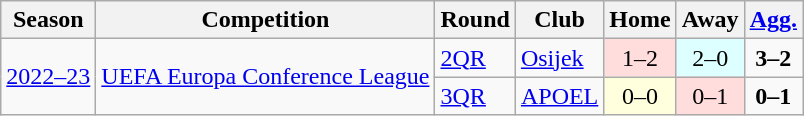<table class="wikitable">
<tr>
<th>Season</th>
<th>Competition</th>
<th>Round</th>
<th>Club</th>
<th>Home</th>
<th>Away</th>
<th><a href='#'>Agg.</a></th>
</tr>
<tr>
<td rowspan="2"><a href='#'>2022–23</a></td>
<td rowspan="2"><a href='#'>UEFA Europa Conference League</a></td>
<td><a href='#'>2QR</a></td>
<td> <a href='#'>Osijek</a></td>
<td style="text-align:center; background:#fdd;">1–2</td>
<td style="text-align:center; background:#dff;">2–0</td>
<td style="text-align:center;"><strong>3–2</strong></td>
</tr>
<tr>
<td><a href='#'>3QR</a></td>
<td> <a href='#'>APOEL</a></td>
<td style="text-align:center; background:#ffd;">0–0</td>
<td style="text-align:center; background:#fdd;">0–1</td>
<td style="text-align:center;"><strong>0–1</strong></td>
</tr>
</table>
